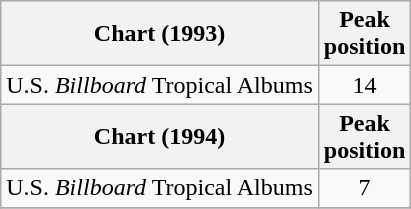<table class="wikitable">
<tr>
<th align="left">Chart (1993)</th>
<th align="left">Peak<br>position</th>
</tr>
<tr>
<td align="left">U.S. <em>Billboard</em> Tropical Albums</td>
<td align="center">14</td>
</tr>
<tr>
<th align="left">Chart (1994)</th>
<th align="left">Peak<br>position</th>
</tr>
<tr>
<td align="left">U.S. <em>Billboard</em> Tropical Albums</td>
<td align="center">7</td>
</tr>
<tr>
</tr>
</table>
